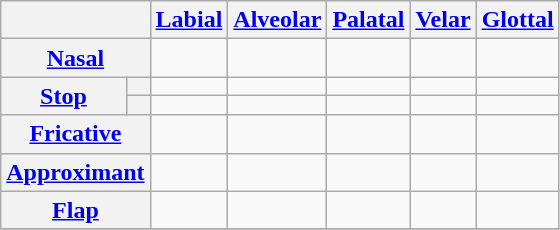<table class=wikitable style=text-align:center>
<tr>
<th colspan=2></th>
<th><a href='#'>Labial</a></th>
<th><a href='#'>Alveolar</a></th>
<th><a href='#'>Palatal</a></th>
<th><a href='#'>Velar</a></th>
<th><a href='#'>Glottal</a></th>
</tr>
<tr>
<th colspan=2><a href='#'>Nasal</a></th>
<td></td>
<td></td>
<td></td>
<td></td>
<td></td>
</tr>
<tr>
<th rowspan=2><a href='#'>Stop</a></th>
<th></th>
<td></td>
<td></td>
<td></td>
<td></td>
<td></td>
</tr>
<tr>
<th></th>
<td></td>
<td></td>
<td></td>
<td></td>
<td></td>
</tr>
<tr>
<th colspan="2"><a href='#'>Fricative</a></th>
<td></td>
<td></td>
<td></td>
<td></td>
<td></td>
</tr>
<tr>
<th colspan=2><a href='#'>Approximant</a></th>
<td></td>
<td></td>
<td></td>
<td></td>
<td></td>
</tr>
<tr>
<th colspan=2><a href='#'>Flap</a></th>
<td></td>
<td></td>
<td></td>
<td></td>
<td></td>
</tr>
<tr>
</tr>
</table>
